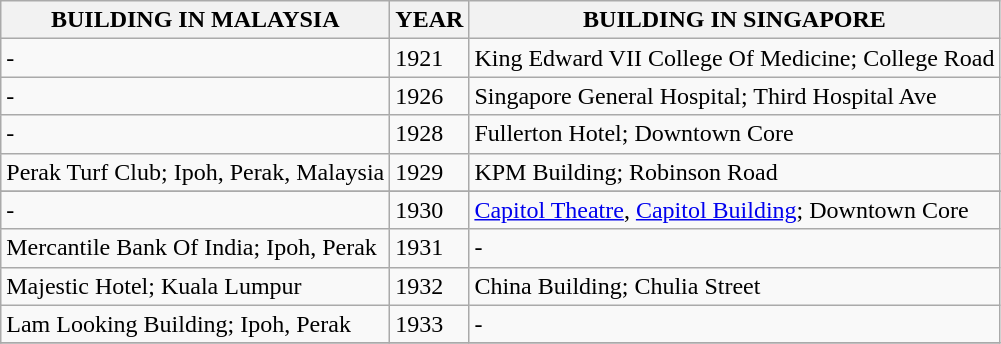<table class="wikitable">
<tr>
<th>BUILDING IN MALAYSIA</th>
<th>YEAR</th>
<th>BUILDING IN SINGAPORE</th>
</tr>
<tr>
<td>-</td>
<td>1921</td>
<td>King Edward VII College Of Medicine; College Road</td>
</tr>
<tr>
<td>-</td>
<td>1926</td>
<td>Singapore General Hospital; Third Hospital Ave</td>
</tr>
<tr>
<td>-</td>
<td>1928</td>
<td>Fullerton Hotel; Downtown Core</td>
</tr>
<tr>
<td>Perak Turf Club; Ipoh, Perak, Malaysia</td>
<td>1929</td>
<td>KPM Building; Robinson Road</td>
</tr>
<tr>
</tr>
<tr>
<td>-</td>
<td>1930</td>
<td><a href='#'>Capitol Theatre</a>, <a href='#'>Capitol Building</a>; Downtown Core</td>
</tr>
<tr>
<td>Mercantile Bank Of India; Ipoh, Perak</td>
<td>1931</td>
<td>-</td>
</tr>
<tr>
<td>Majestic Hotel; Kuala Lumpur</td>
<td>1932</td>
<td>China Building; Chulia Street</td>
</tr>
<tr>
<td>Lam Looking Building; Ipoh, Perak</td>
<td>1933</td>
<td>-</td>
</tr>
<tr>
</tr>
</table>
